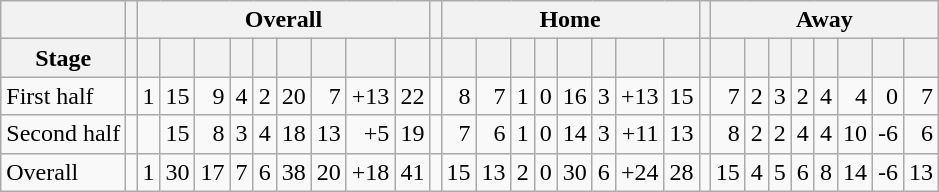<table class="wikitable" style="text-align: right;">
<tr>
<th rawspan=2></th>
<th rawspan=2></th>
<th colspan=9>Overall</th>
<th rawspan=1></th>
<th colspan=8>Home</th>
<th rawspan=1></th>
<th colspan=8>Away</th>
</tr>
<tr>
<th>Stage</th>
<th></th>
<th></th>
<th></th>
<th></th>
<th></th>
<th></th>
<th></th>
<th></th>
<th></th>
<th></th>
<th></th>
<th></th>
<th></th>
<th></th>
<th></th>
<th></th>
<th></th>
<th></th>
<th></th>
<th></th>
<th></th>
<th></th>
<th></th>
<th></th>
<th></th>
<th></th>
<th></th>
<th></th>
</tr>
<tr>
<td align="left">First half</td>
<td></td>
<td>1</td>
<td>15</td>
<td>9</td>
<td>4</td>
<td>2</td>
<td>20</td>
<td>7</td>
<td>+13</td>
<td>22</td>
<td></td>
<td>8</td>
<td>7</td>
<td>1</td>
<td>0</td>
<td>16</td>
<td>3</td>
<td>+13</td>
<td>15</td>
<td></td>
<td>7</td>
<td>2</td>
<td>3</td>
<td>2</td>
<td>4</td>
<td>4</td>
<td>0</td>
<td>7</td>
</tr>
<tr>
<td align="left">Second half</td>
<td></td>
<td></td>
<td>15</td>
<td>8</td>
<td>3</td>
<td>4</td>
<td>18</td>
<td>13</td>
<td>+5</td>
<td>19</td>
<td></td>
<td>7</td>
<td>6</td>
<td>1</td>
<td>0</td>
<td>14</td>
<td>3</td>
<td>+11</td>
<td>13</td>
<td></td>
<td>8</td>
<td>2</td>
<td>2</td>
<td>4</td>
<td>4</td>
<td>10</td>
<td>-6</td>
<td>6</td>
</tr>
<tr>
<td align="left">Overall</td>
<td></td>
<td>1</td>
<td>30</td>
<td>17</td>
<td>7</td>
<td>6</td>
<td>38</td>
<td>20</td>
<td>+18</td>
<td>41</td>
<td></td>
<td>15</td>
<td>13</td>
<td>2</td>
<td>0</td>
<td>30</td>
<td>6</td>
<td>+24</td>
<td>28</td>
<td></td>
<td>15</td>
<td>4</td>
<td>5</td>
<td>6</td>
<td>8</td>
<td>14</td>
<td>-6</td>
<td>13</td>
</tr>
</table>
